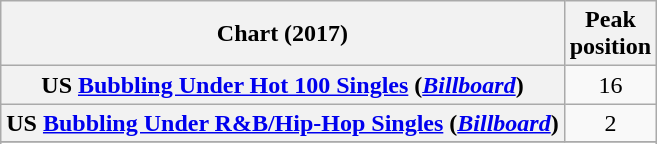<table class="wikitable sortable plainrowheaders">
<tr>
<th>Chart (2017)</th>
<th>Peak<br>position</th>
</tr>
<tr>
<th scope="row">US <a href='#'>Bubbling Under Hot 100 Singles</a> (<a href='#'><em>Billboard</em></a>)</th>
<td style="text-align:center;">16</td>
</tr>
<tr>
<th scope="row">US <a href='#'>Bubbling Under R&B/Hip-Hop Singles</a> (<a href='#'><em>Billboard</em></a>)</th>
<td style="text-align:center;">2</td>
</tr>
<tr>
</tr>
<tr>
</tr>
</table>
